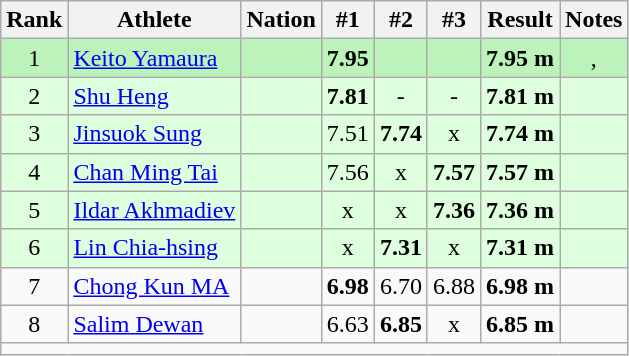<table class="wikitable sortable" style="text-align:center;">
<tr>
<th scope="col" style="width: 10px;">Rank</th>
<th scope="col">Athlete</th>
<th scope="col">Nation</th>
<th scope="col">#1</th>
<th scope="col">#2</th>
<th scope="col">#3</th>
<th scope="col">Result</th>
<th scope="col">Notes</th>
</tr>
<tr bgcolor=bbf3bb>
<td>1</td>
<td align="left"><a href='#'>Keito Yamaura</a></td>
<td align="left"></td>
<td><strong>7.95</strong><br> </td>
<td></td>
<td></td>
<td><strong>7.95 m</strong><br> </td>
<td>, </td>
</tr>
<tr bgcolor=ddffdd>
<td>2</td>
<td align="left"><a href='#'>Shu Heng</a></td>
<td align="left"></td>
<td><strong>7.81</strong><br> </td>
<td>-</td>
<td>-</td>
<td><strong>7.81 m</strong><br> </td>
<td></td>
</tr>
<tr bgcolor=ddffdd>
<td>3</td>
<td align="left"><a href='#'>Jinsuok Sung</a></td>
<td align="left"></td>
<td>7.51<br> </td>
<td><strong>7.74</strong><br> </td>
<td>x</td>
<td><strong>7.74 m</strong><br> </td>
<td></td>
</tr>
<tr bgcolor=ddffdd>
<td>4</td>
<td align="left"><a href='#'>Chan Ming Tai</a></td>
<td align="left"></td>
<td>7.56<br> </td>
<td>x</td>
<td><strong>7.57</strong><br> </td>
<td><strong>7.57 m</strong><br> </td>
<td></td>
</tr>
<tr bgcolor=ddffdd>
<td>5</td>
<td align="left"><a href='#'>Ildar Akhmadiev</a></td>
<td align="left"></td>
<td>x</td>
<td>x</td>
<td><strong>7.36</strong><br> </td>
<td><strong>7.36 m</strong><br> </td>
<td></td>
</tr>
<tr bgcolor=ddffdd>
<td>6</td>
<td align="left"><a href='#'>Lin Chia-hsing</a></td>
<td align="left"></td>
<td>x</td>
<td><strong>7.31</strong><br> </td>
<td>x</td>
<td><strong>7.31 m</strong><br> </td>
<td></td>
</tr>
<tr>
<td>7</td>
<td align="left"><a href='#'>Chong Kun MA</a></td>
<td align="left"></td>
<td><strong>6.98</strong><br> </td>
<td>6.70<br> </td>
<td>6.88<br> </td>
<td><strong>6.98 m</strong><br> </td>
<td></td>
</tr>
<tr>
<td>8</td>
<td align="left"><a href='#'>Salim Dewan</a></td>
<td align="left"></td>
<td>6.63<br> </td>
<td><strong>6.85</strong><br> </td>
<td>x</td>
<td><strong>6.85 m</strong><br> </td>
<td></td>
</tr>
<tr class="sortbottom">
<td colspan="8"></td>
</tr>
</table>
